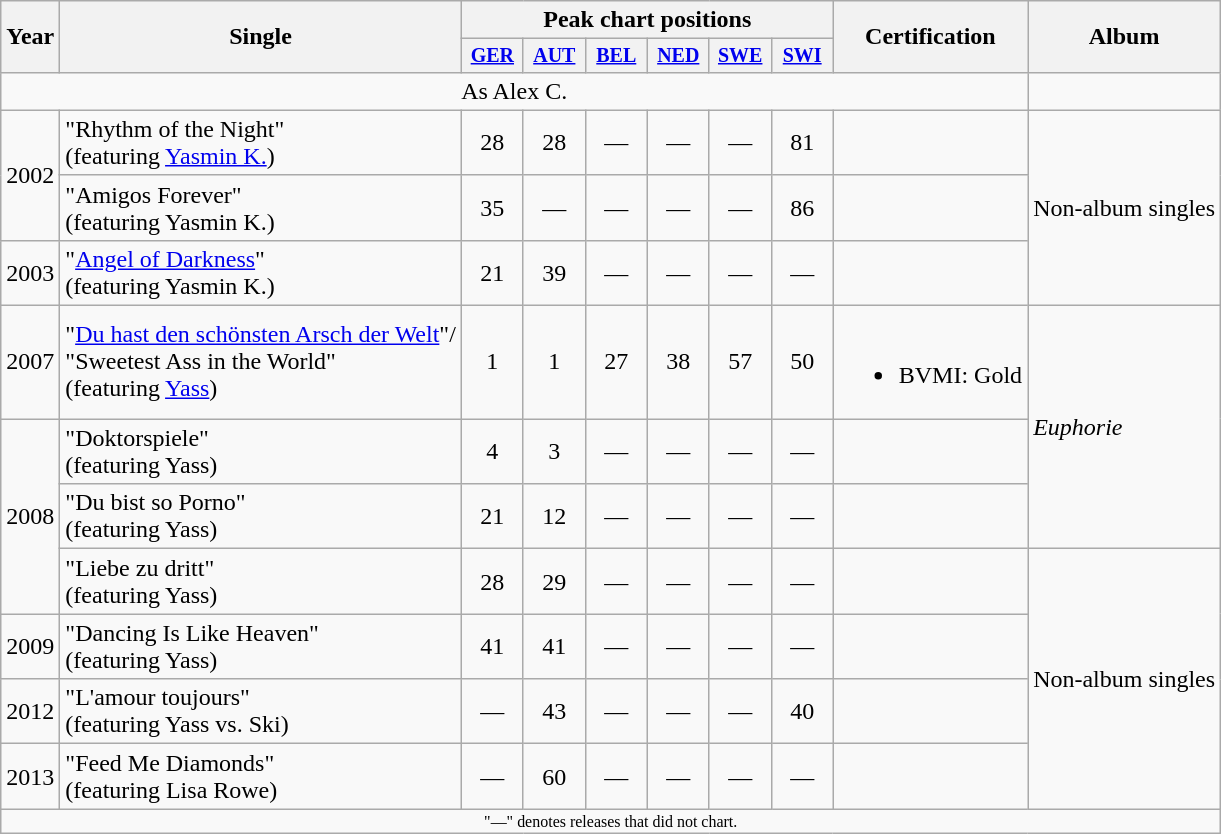<table class="wikitable" style="text-align:center;">
<tr>
<th rowspan="2">Year</th>
<th rowspan="2">Single</th>
<th colspan="6">Peak chart positions</th>
<th rowspan="2">Certification</th>
<th rowspan="2">Album</th>
</tr>
<tr style="font-size:smaller;">
<th width="35"><a href='#'>GER</a><br></th>
<th width="35"><a href='#'>AUT</a><br></th>
<th width="35"><a href='#'>BEL</a><br></th>
<th width="35"><a href='#'>NED</a><br></th>
<th width="35"><a href='#'>SWE</a><br></th>
<th width="35"><a href='#'>SWI</a><br></th>
</tr>
<tr>
<td colspan="9">As Alex C.</td>
</tr>
<tr>
<td rowspan="2">2002</td>
<td align="left">"Rhythm of the Night"<br>(featuring <a href='#'>Yasmin K.</a>)</td>
<td>28</td>
<td>28</td>
<td>—</td>
<td>—</td>
<td>—</td>
<td>81</td>
<td></td>
<td align="left" rowspan="3">Non-album singles</td>
</tr>
<tr>
<td align="left">"Amigos Forever"<br>(featuring Yasmin K.)</td>
<td>35</td>
<td>—</td>
<td>—</td>
<td>—</td>
<td>—</td>
<td>86</td>
<td></td>
</tr>
<tr>
<td>2003</td>
<td align="left">"<a href='#'>Angel of Darkness</a>"<br>(featuring Yasmin K.)</td>
<td>21</td>
<td>39</td>
<td>—</td>
<td>—</td>
<td>—</td>
<td>—</td>
<td></td>
</tr>
<tr>
<td rowspan="1">2007</td>
<td align="left">"<a href='#'>Du hast den schönsten Arsch der Welt</a>"/<br>"Sweetest Ass in the World"<br>(featuring <a href='#'>Yass</a>)</td>
<td>1</td>
<td>1</td>
<td>27</td>
<td>38</td>
<td>57</td>
<td>50</td>
<td><br><ul><li>BVMI: Gold</li></ul></td>
<td align="left" rowspan="3"><em>Euphorie</em></td>
</tr>
<tr>
<td rowspan="3">2008</td>
<td align="left">"Doktorspiele"<br>(featuring Yass)</td>
<td>4</td>
<td>3</td>
<td>—</td>
<td>—</td>
<td>—</td>
<td>—</td>
<td></td>
</tr>
<tr>
<td align="left">"Du bist so Porno"<br>(featuring Yass)</td>
<td>21</td>
<td>12</td>
<td>—</td>
<td>—</td>
<td>—</td>
<td>—</td>
<td></td>
</tr>
<tr>
<td align="left">"Liebe zu dritt"<br>(featuring Yass)</td>
<td>28</td>
<td>29</td>
<td>—</td>
<td>—</td>
<td>—</td>
<td>—</td>
<td></td>
<td align="left" rowspan="4">Non-album singles</td>
</tr>
<tr>
<td>2009</td>
<td align="left">"Dancing Is Like Heaven"<br>(featuring Yass)</td>
<td>41</td>
<td>41</td>
<td>—</td>
<td>—</td>
<td>—</td>
<td>—</td>
<td></td>
</tr>
<tr>
<td>2012</td>
<td align="left">"L'amour toujours"<br>(featuring Yass vs. Ski)</td>
<td>—</td>
<td>43</td>
<td>—</td>
<td>—</td>
<td>—</td>
<td>40</td>
<td></td>
</tr>
<tr>
<td>2013</td>
<td align="left">"Feed Me Diamonds"<br>(featuring Lisa Rowe)</td>
<td>—</td>
<td>60</td>
<td>—</td>
<td>—</td>
<td>—</td>
<td>—</td>
<td></td>
</tr>
<tr>
<td colspan="15" style="font-size:8pt">"—" denotes releases that did not chart.</td>
</tr>
</table>
